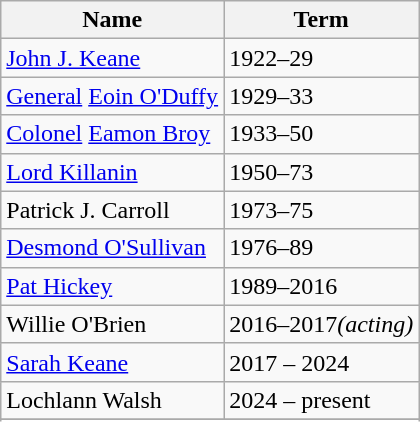<table class="wikitable sortable">
<tr>
<th>Name</th>
<th>Term</th>
</tr>
<tr>
<td><a href='#'>John J. Keane</a></td>
<td>1922–29</td>
</tr>
<tr>
<td><a href='#'>General</a> <a href='#'>Eoin O'Duffy</a></td>
<td>1929–33</td>
</tr>
<tr>
<td><a href='#'>Colonel</a> <a href='#'>Eamon Broy</a></td>
<td>1933–50</td>
</tr>
<tr>
<td><a href='#'>Lord Killanin</a></td>
<td>1950–73</td>
</tr>
<tr>
<td>Patrick J. Carroll</td>
<td>1973–75</td>
</tr>
<tr>
<td><a href='#'>Desmond O'Sullivan</a></td>
<td>1976–89</td>
</tr>
<tr>
<td><a href='#'>Pat Hickey</a></td>
<td>1989–2016</td>
</tr>
<tr>
<td>Willie O'Brien</td>
<td>2016–2017<em>(acting)</em></td>
</tr>
<tr>
<td><a href='#'>Sarah Keane</a></td>
<td>2017 – 2024</td>
</tr>
<tr>
<td>Lochlann Walsh</td>
<td>2024 – present</td>
</tr>
<tr>
</tr>
<tr>
</tr>
</table>
